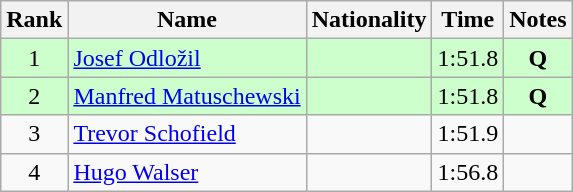<table class="wikitable sortable" style="text-align:center">
<tr>
<th>Rank</th>
<th>Name</th>
<th>Nationality</th>
<th>Time</th>
<th>Notes</th>
</tr>
<tr bgcolor=ccffcc>
<td>1</td>
<td align=left><a href='#'>Josef Odložil</a></td>
<td align=left></td>
<td>1:51.8</td>
<td><strong>Q</strong></td>
</tr>
<tr bgcolor=ccffcc>
<td>2</td>
<td align=left><a href='#'>Manfred Matuschewski</a></td>
<td align=left></td>
<td>1:51.8</td>
<td><strong>Q</strong></td>
</tr>
<tr>
<td>3</td>
<td align=left><a href='#'>Trevor Schofield</a></td>
<td align=left></td>
<td>1:51.9</td>
<td></td>
</tr>
<tr>
<td>4</td>
<td align=left><a href='#'>Hugo Walser</a></td>
<td align=left></td>
<td>1:56.8</td>
<td></td>
</tr>
</table>
